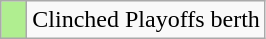<table class="wikitable">
<tr>
<td width=10px  bgcolor=B0EE90></td>
<td>Clinched Playoffs berth</td>
</tr>
</table>
